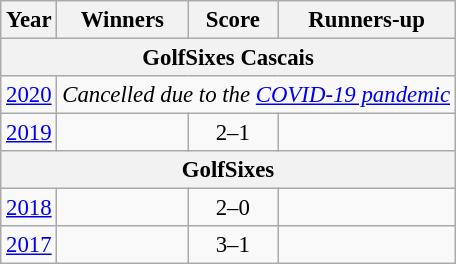<table class=wikitable style="font-size:95%">
<tr>
<th>Year</th>
<th>Winners</th>
<th>Score</th>
<th>Runners-up</th>
</tr>
<tr>
<th colspan=5>GolfSixes Cascais</th>
</tr>
<tr>
<td><a href='#'>2020</a></td>
<td colspan=4 align=center><em>Cancelled due to the <a href='#'>COVID-19 pandemic</a></em></td>
</tr>
<tr>
<td><a href='#'>2019</a></td>
<td></td>
<td align=center>2–1</td>
<td></td>
</tr>
<tr>
<th colspan=5>GolfSixes</th>
</tr>
<tr>
<td><a href='#'>2018</a></td>
<td></td>
<td align=center>2–0</td>
<td></td>
</tr>
<tr>
<td><a href='#'>2017</a></td>
<td></td>
<td align=center>3–1</td>
<td></td>
</tr>
</table>
